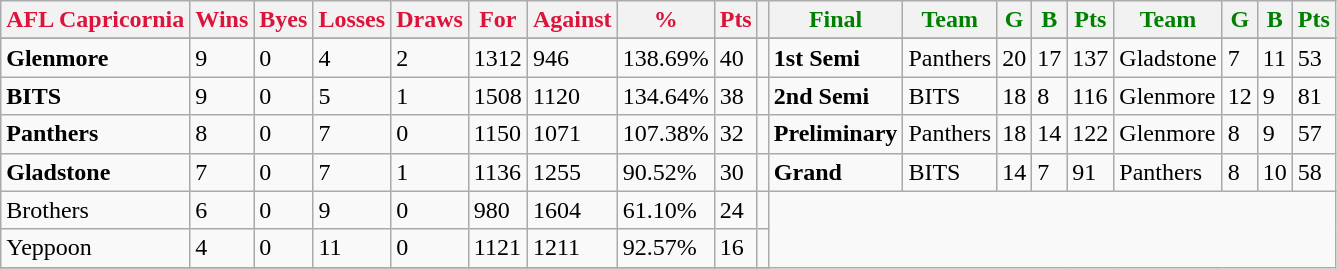<table class="wikitable">
<tr>
<th style="color:crimson">AFL Capricornia</th>
<th style="color:crimson">Wins</th>
<th style="color:crimson">Byes</th>
<th style="color:crimson">Losses</th>
<th style="color:crimson">Draws</th>
<th style="color:crimson">For</th>
<th style="color:crimson">Against</th>
<th style="color:crimson">%</th>
<th style="color:crimson">Pts</th>
<th></th>
<th style="color:green">Final</th>
<th style="color:green">Team</th>
<th style="color:green">G</th>
<th style="color:green">B</th>
<th style="color:green">Pts</th>
<th style="color:green">Team</th>
<th style="color:green">G</th>
<th style="color:green">B</th>
<th style="color:green">Pts</th>
</tr>
<tr>
</tr>
<tr>
</tr>
<tr>
<td><strong>	Glenmore	</strong></td>
<td>9</td>
<td>0</td>
<td>4</td>
<td>2</td>
<td>1312</td>
<td>946</td>
<td>138.69%</td>
<td>40</td>
<td></td>
<td><strong>1st Semi</strong></td>
<td>Panthers</td>
<td>20</td>
<td>17</td>
<td>137</td>
<td>Gladstone</td>
<td>7</td>
<td>11</td>
<td>53</td>
</tr>
<tr>
<td><strong>	BITS	</strong></td>
<td>9</td>
<td>0</td>
<td>5</td>
<td>1</td>
<td>1508</td>
<td>1120</td>
<td>134.64%</td>
<td>38</td>
<td></td>
<td><strong>2nd Semi</strong></td>
<td>BITS</td>
<td>18</td>
<td>8</td>
<td>116</td>
<td>Glenmore</td>
<td>12</td>
<td>9</td>
<td>81</td>
</tr>
<tr>
<td><strong>	Panthers	</strong></td>
<td>8</td>
<td>0</td>
<td>7</td>
<td>0</td>
<td>1150</td>
<td>1071</td>
<td>107.38%</td>
<td>32</td>
<td></td>
<td><strong>Preliminary</strong></td>
<td>Panthers</td>
<td>18</td>
<td>14</td>
<td>122</td>
<td>Glenmore</td>
<td>8</td>
<td>9</td>
<td>57</td>
</tr>
<tr>
<td><strong>	Gladstone	</strong></td>
<td>7</td>
<td>0</td>
<td>7</td>
<td>1</td>
<td>1136</td>
<td>1255</td>
<td>90.52%</td>
<td>30</td>
<td></td>
<td><strong>Grand</strong></td>
<td>BITS</td>
<td>14</td>
<td>7</td>
<td>91</td>
<td>Panthers</td>
<td>8</td>
<td>10</td>
<td>58</td>
</tr>
<tr>
<td>Brothers</td>
<td>6</td>
<td>0</td>
<td>9</td>
<td>0</td>
<td>980</td>
<td>1604</td>
<td>61.10%</td>
<td>24</td>
<td></td>
</tr>
<tr>
<td>Yeppoon</td>
<td>4</td>
<td>0</td>
<td>11</td>
<td>0</td>
<td>1121</td>
<td>1211</td>
<td>92.57%</td>
<td>16</td>
<td></td>
</tr>
<tr>
</tr>
</table>
